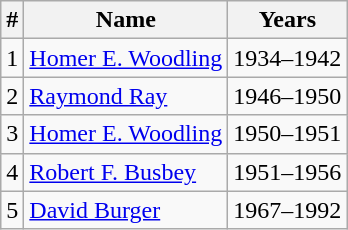<table class="wikitable">
<tr>
<th>#</th>
<th>Name</th>
<th>Years</th>
</tr>
<tr>
<td>1</td>
<td><a href='#'>Homer E. Woodling</a></td>
<td>1934–1942</td>
</tr>
<tr>
<td>2</td>
<td><a href='#'>Raymond Ray</a></td>
<td>1946–1950</td>
</tr>
<tr>
<td>3</td>
<td><a href='#'>Homer E. Woodling</a></td>
<td>1950–1951</td>
</tr>
<tr>
<td>4</td>
<td><a href='#'>Robert F. Busbey</a></td>
<td>1951–1956</td>
</tr>
<tr>
<td>5</td>
<td><a href='#'>David Burger</a></td>
<td>1967–1992</td>
</tr>
</table>
